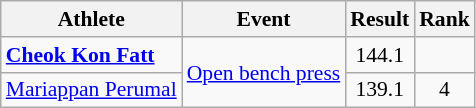<table class="wikitable" style="font-size:90%">
<tr>
<th>Athlete</th>
<th>Event</th>
<th>Result</th>
<th>Rank</th>
</tr>
<tr align=center>
<td align=left><strong><a href='#'>Cheok Kon Fatt</a></strong></td>
<td align=left rowspan=2><a href='#'>Open bench press</a></td>
<td>144.1</td>
<td></td>
</tr>
<tr align=center>
<td align=left><a href='#'>Mariappan Perumal</a></td>
<td>139.1</td>
<td>4</td>
</tr>
</table>
